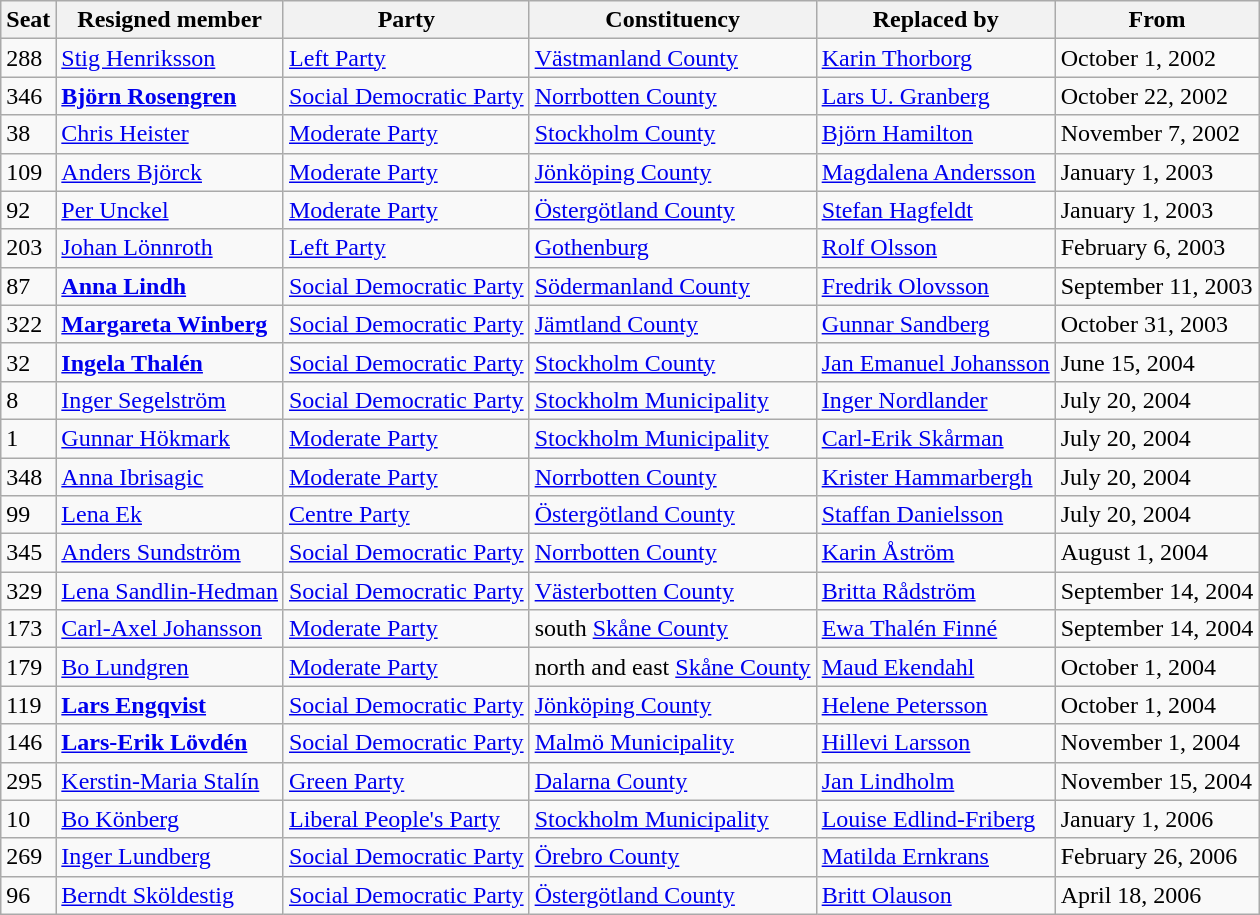<table class="wikitable">
<tr>
<th>Seat</th>
<th>Resigned member</th>
<th>Party</th>
<th>Constituency</th>
<th>Replaced by</th>
<th>From</th>
</tr>
<tr>
<td>288</td>
<td><a href='#'>Stig Henriksson</a></td>
<td><a href='#'>Left Party</a></td>
<td><a href='#'>Västmanland County</a></td>
<td><a href='#'>Karin Thorborg</a></td>
<td>October 1, 2002</td>
</tr>
<tr>
<td>346</td>
<td><strong><a href='#'>Björn Rosengren</a></strong></td>
<td><a href='#'>Social Democratic Party</a></td>
<td><a href='#'>Norrbotten County</a></td>
<td><a href='#'>Lars U. Granberg</a></td>
<td>October 22, 2002</td>
</tr>
<tr>
<td>38</td>
<td><a href='#'>Chris Heister</a></td>
<td><a href='#'>Moderate Party</a></td>
<td><a href='#'>Stockholm County</a></td>
<td><a href='#'>Björn Hamilton</a></td>
<td>November 7, 2002</td>
</tr>
<tr>
<td>109</td>
<td><a href='#'>Anders Björck</a></td>
<td><a href='#'>Moderate Party</a></td>
<td><a href='#'>Jönköping County</a></td>
<td><a href='#'>Magdalena Andersson</a></td>
<td>January 1, 2003</td>
</tr>
<tr>
<td>92</td>
<td><a href='#'>Per Unckel</a></td>
<td><a href='#'>Moderate Party</a></td>
<td><a href='#'>Östergötland County</a></td>
<td><a href='#'>Stefan Hagfeldt</a></td>
<td>January 1, 2003</td>
</tr>
<tr>
<td>203</td>
<td><a href='#'>Johan Lönnroth</a></td>
<td><a href='#'>Left Party</a></td>
<td><a href='#'>Gothenburg</a></td>
<td><a href='#'>Rolf Olsson</a></td>
<td>February 6, 2003</td>
</tr>
<tr>
<td>87</td>
<td><strong><a href='#'>Anna Lindh</a></strong></td>
<td><a href='#'>Social Democratic Party</a></td>
<td><a href='#'>Södermanland County</a></td>
<td><a href='#'>Fredrik Olovsson</a></td>
<td>September 11, 2003</td>
</tr>
<tr>
<td>322</td>
<td><strong><a href='#'>Margareta Winberg</a></strong></td>
<td><a href='#'>Social Democratic Party</a></td>
<td><a href='#'>Jämtland County</a></td>
<td><a href='#'>Gunnar Sandberg</a></td>
<td>October 31, 2003</td>
</tr>
<tr>
<td>32</td>
<td><strong><a href='#'>Ingela Thalén</a></strong></td>
<td><a href='#'>Social Democratic Party</a></td>
<td><a href='#'>Stockholm County</a></td>
<td><a href='#'>Jan Emanuel Johansson</a></td>
<td>June 15, 2004</td>
</tr>
<tr>
<td>8</td>
<td><a href='#'>Inger Segelström</a></td>
<td><a href='#'>Social Democratic Party</a></td>
<td><a href='#'>Stockholm Municipality</a></td>
<td><a href='#'>Inger Nordlander</a></td>
<td>July 20, 2004</td>
</tr>
<tr>
<td>1</td>
<td><a href='#'>Gunnar Hökmark</a></td>
<td><a href='#'>Moderate Party</a></td>
<td><a href='#'>Stockholm Municipality</a></td>
<td><a href='#'>Carl-Erik Skårman</a></td>
<td>July 20, 2004</td>
</tr>
<tr>
<td>348</td>
<td><a href='#'>Anna Ibrisagic</a></td>
<td><a href='#'>Moderate Party</a></td>
<td><a href='#'>Norrbotten County</a></td>
<td><a href='#'>Krister Hammarbergh</a></td>
<td>July 20, 2004</td>
</tr>
<tr>
<td>99</td>
<td><a href='#'>Lena Ek</a></td>
<td><a href='#'>Centre Party</a></td>
<td><a href='#'>Östergötland County</a></td>
<td><a href='#'>Staffan Danielsson</a></td>
<td>July 20, 2004</td>
</tr>
<tr>
<td>345</td>
<td><a href='#'>Anders Sundström</a></td>
<td><a href='#'>Social Democratic Party</a></td>
<td><a href='#'>Norrbotten County</a></td>
<td><a href='#'>Karin Åström</a></td>
<td>August 1, 2004</td>
</tr>
<tr>
<td>329</td>
<td><a href='#'>Lena Sandlin-Hedman</a></td>
<td><a href='#'>Social Democratic Party</a></td>
<td><a href='#'>Västerbotten County</a></td>
<td><a href='#'>Britta Rådström</a></td>
<td>September 14, 2004</td>
</tr>
<tr>
<td>173</td>
<td><a href='#'>Carl-Axel Johansson</a></td>
<td><a href='#'>Moderate Party</a></td>
<td>south <a href='#'>Skåne County</a></td>
<td><a href='#'>Ewa Thalén Finné</a></td>
<td>September 14, 2004</td>
</tr>
<tr>
<td>179</td>
<td><a href='#'>Bo Lundgren</a></td>
<td><a href='#'>Moderate Party</a></td>
<td>north and east <a href='#'>Skåne County</a></td>
<td><a href='#'>Maud Ekendahl</a></td>
<td>October 1, 2004</td>
</tr>
<tr>
<td>119</td>
<td><strong><a href='#'>Lars Engqvist</a></strong></td>
<td><a href='#'>Social Democratic Party</a></td>
<td><a href='#'>Jönköping County</a></td>
<td><a href='#'>Helene Petersson</a></td>
<td>October 1, 2004</td>
</tr>
<tr>
<td>146</td>
<td><strong><a href='#'>Lars-Erik Lövdén</a></strong></td>
<td><a href='#'>Social Democratic Party</a></td>
<td><a href='#'>Malmö Municipality</a></td>
<td><a href='#'>Hillevi Larsson</a></td>
<td>November 1, 2004</td>
</tr>
<tr>
<td>295</td>
<td><a href='#'>Kerstin-Maria Stalín</a></td>
<td><a href='#'>Green Party</a></td>
<td><a href='#'>Dalarna County</a></td>
<td><a href='#'>Jan Lindholm</a></td>
<td>November 15, 2004</td>
</tr>
<tr>
<td>10</td>
<td><a href='#'>Bo Könberg</a></td>
<td><a href='#'>Liberal People's Party</a></td>
<td><a href='#'>Stockholm Municipality</a></td>
<td><a href='#'>Louise Edlind-Friberg</a></td>
<td>January 1, 2006</td>
</tr>
<tr>
<td>269</td>
<td><a href='#'>Inger Lundberg</a></td>
<td><a href='#'>Social Democratic Party</a></td>
<td><a href='#'>Örebro County</a></td>
<td><a href='#'>Matilda Ernkrans</a></td>
<td>February 26, 2006</td>
</tr>
<tr>
<td>96</td>
<td><a href='#'>Berndt Sköldestig</a></td>
<td><a href='#'>Social Democratic Party</a></td>
<td><a href='#'>Östergötland County</a></td>
<td><a href='#'>Britt Olauson</a></td>
<td>April 18, 2006</td>
</tr>
</table>
